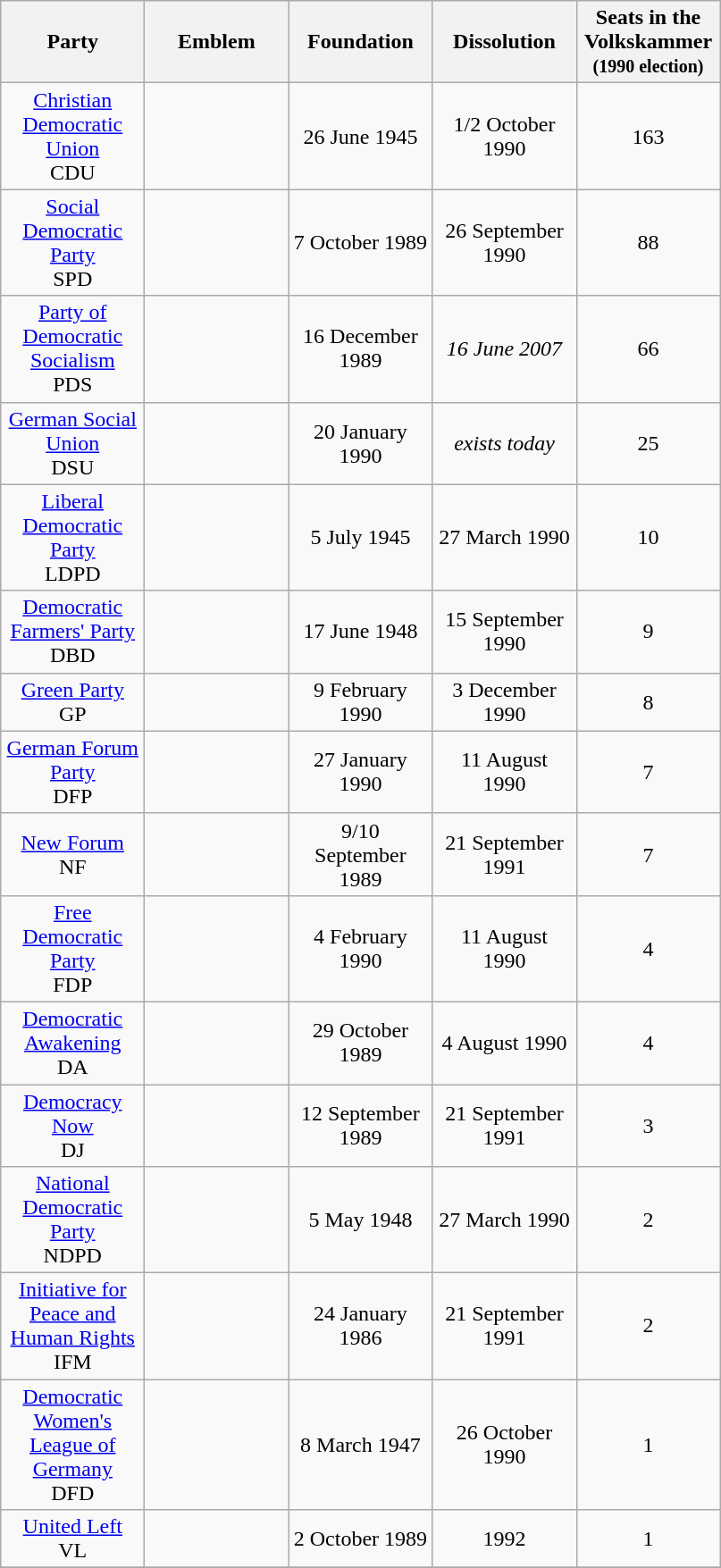<table class="wikitable" style="text-align:center;">
<tr style="background:#efefef;">
<th style="width:100px;">Party</th>
<th style="width:100px;">Emblem</th>
<th style="width:100px; text-align:center;">Foundation</th>
<th style="width:100px; text-align:center;">Dissolution</th>
<th style="width:100px; text-align:center;">Seats in the Volkskammer <small>(1990 election)</small></th>
</tr>
<tr>
<td><a href='#'>Christian Democratic Union</a><br>CDU</td>
<td></td>
<td>26 June 1945</td>
<td>1/2 October 1990</td>
<td>163</td>
</tr>
<tr>
<td><a href='#'>Social Democratic Party</a><br>SPD</td>
<td></td>
<td>7 October 1989</td>
<td>26 September 1990</td>
<td>88</td>
</tr>
<tr>
<td><a href='#'>Party of Democratic Socialism</a><br>PDS</td>
<td></td>
<td>16 December 1989</td>
<td><em>16 June 2007</em></td>
<td>66</td>
</tr>
<tr>
<td><a href='#'>German Social Union</a><br>DSU</td>
<td></td>
<td>20 January 1990</td>
<td><em>exists today</em></td>
<td>25</td>
</tr>
<tr>
<td><a href='#'>Liberal Democratic Party</a><br>LDPD</td>
<td></td>
<td>5 July 1945</td>
<td>27 March 1990</td>
<td>10</td>
</tr>
<tr>
<td><a href='#'>Democratic Farmers' Party</a><br>DBD</td>
<td></td>
<td>17 June 1948</td>
<td>15 September 1990</td>
<td>9</td>
</tr>
<tr>
<td><a href='#'>Green Party</a><br>GP</td>
<td></td>
<td>9 February 1990</td>
<td>3 December 1990</td>
<td>8</td>
</tr>
<tr>
<td><a href='#'>German Forum Party</a><br>DFP</td>
<td></td>
<td>27 January 1990</td>
<td>11 August 1990</td>
<td>7</td>
</tr>
<tr>
<td><a href='#'>New Forum</a><br>NF</td>
<td></td>
<td>9/10 September 1989</td>
<td>21 September 1991</td>
<td>7</td>
</tr>
<tr>
<td><a href='#'>Free Democratic Party</a><br>FDP</td>
<td></td>
<td>4 February 1990</td>
<td>11 August 1990</td>
<td>4</td>
</tr>
<tr>
<td><a href='#'>Democratic Awakening</a><br>DA</td>
<td></td>
<td>29 October 1989</td>
<td>4 August 1990</td>
<td>4</td>
</tr>
<tr>
<td><a href='#'>Democracy Now</a><br>DJ</td>
<td></td>
<td>12 September 1989</td>
<td>21 September 1991</td>
<td>3</td>
</tr>
<tr>
<td><a href='#'>National Democratic Party</a><br>NDPD</td>
<td></td>
<td>5 May 1948</td>
<td>27 March 1990</td>
<td>2</td>
</tr>
<tr>
<td><a href='#'>Initiative for Peace and Human Rights</a><br>IFM</td>
<td></td>
<td>24 January 1986</td>
<td>21 September 1991</td>
<td>2</td>
</tr>
<tr>
<td><a href='#'>Democratic Women's League of Germany</a><br>DFD</td>
<td></td>
<td>8 March 1947</td>
<td>26 October 1990</td>
<td>1</td>
</tr>
<tr>
<td><a href='#'>United Left</a><br>VL</td>
<td></td>
<td>2 October 1989</td>
<td>1992</td>
<td>1</td>
</tr>
<tr>
</tr>
</table>
